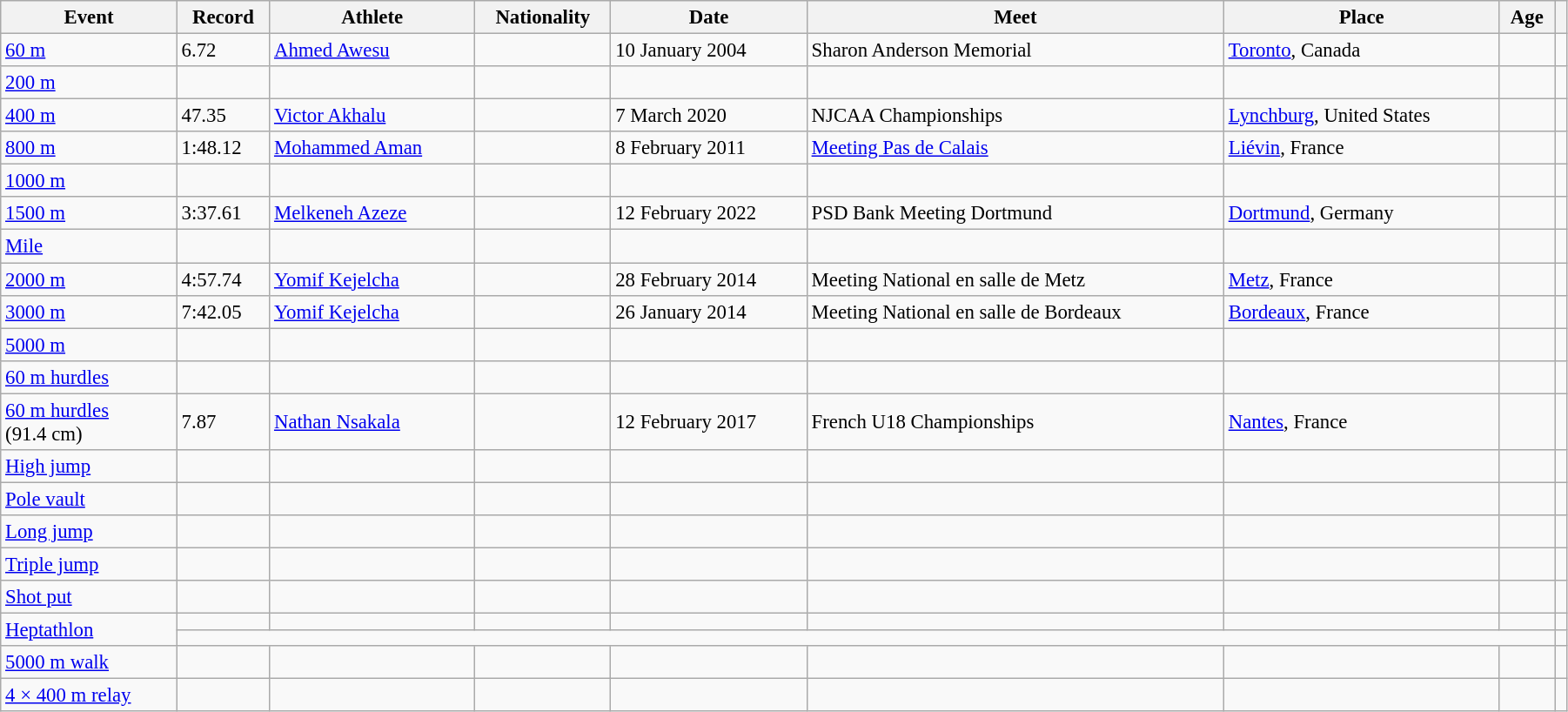<table class=wikitable style="width: 95%; font-size: 95%;">
<tr>
<th>Event</th>
<th>Record</th>
<th>Athlete</th>
<th>Nationality</th>
<th>Date</th>
<th>Meet</th>
<th>Place</th>
<th>Age</th>
<th></th>
</tr>
<tr>
<td><a href='#'>60 m</a></td>
<td>6.72</td>
<td><a href='#'>Ahmed Awesu</a></td>
<td></td>
<td>10 January 2004</td>
<td>Sharon Anderson Memorial</td>
<td><a href='#'>Toronto</a>, Canada</td>
<td></td>
<td></td>
</tr>
<tr>
<td><a href='#'>200 m</a></td>
<td></td>
<td></td>
<td></td>
<td></td>
<td></td>
<td></td>
<td></td>
<td></td>
</tr>
<tr>
<td><a href='#'>400 m</a></td>
<td>47.35</td>
<td><a href='#'>Victor Akhalu</a></td>
<td></td>
<td>7 March 2020</td>
<td>NJCAA Championships</td>
<td><a href='#'>Lynchburg</a>, United States</td>
<td></td>
<td></td>
</tr>
<tr>
<td><a href='#'>800 m</a></td>
<td>1:48.12</td>
<td><a href='#'>Mohammed Aman</a></td>
<td></td>
<td>8 February 2011</td>
<td><a href='#'>Meeting Pas de Calais</a></td>
<td><a href='#'>Liévin</a>, France</td>
<td></td>
<td></td>
</tr>
<tr>
<td><a href='#'>1000 m</a></td>
<td></td>
<td></td>
<td></td>
<td></td>
<td></td>
<td></td>
<td></td>
<td></td>
</tr>
<tr>
<td><a href='#'>1500 m</a></td>
<td>3:37.61</td>
<td><a href='#'>Melkeneh Azeze</a></td>
<td></td>
<td>12 February 2022</td>
<td>PSD Bank Meeting Dortmund</td>
<td><a href='#'>Dortmund</a>, Germany</td>
<td></td>
<td></td>
</tr>
<tr>
<td><a href='#'>Mile</a></td>
<td></td>
<td></td>
<td></td>
<td></td>
<td></td>
<td></td>
<td></td>
<td></td>
</tr>
<tr>
<td><a href='#'>2000 m</a></td>
<td>4:57.74</td>
<td><a href='#'>Yomif Kejelcha</a></td>
<td></td>
<td>28 February 2014</td>
<td>Meeting National en salle de Metz</td>
<td><a href='#'>Metz</a>, France</td>
<td></td>
<td></td>
</tr>
<tr>
<td><a href='#'>3000 m</a></td>
<td>7:42.05</td>
<td><a href='#'>Yomif Kejelcha</a></td>
<td></td>
<td>26 January 2014</td>
<td>Meeting National en salle de Bordeaux</td>
<td><a href='#'>Bordeaux</a>, France</td>
<td></td>
<td></td>
</tr>
<tr>
<td><a href='#'>5000 m</a></td>
<td></td>
<td></td>
<td></td>
<td></td>
<td></td>
<td></td>
<td></td>
<td></td>
</tr>
<tr>
<td><a href='#'>60 m hurdles</a></td>
<td></td>
<td></td>
<td></td>
<td></td>
<td></td>
<td></td>
<td></td>
<td></td>
</tr>
<tr>
<td><a href='#'>60 m hurdles</a><br>(91.4 cm)</td>
<td>7.87</td>
<td><a href='#'>Nathan Nsakala</a></td>
<td></td>
<td>12 February 2017</td>
<td>French U18 Championships</td>
<td><a href='#'>Nantes</a>, France</td>
<td></td>
<td></td>
</tr>
<tr>
<td><a href='#'>High jump</a></td>
<td></td>
<td></td>
<td></td>
<td></td>
<td></td>
<td></td>
<td></td>
<td></td>
</tr>
<tr>
<td><a href='#'>Pole vault</a></td>
<td></td>
<td></td>
<td></td>
<td></td>
<td></td>
<td></td>
<td></td>
<td></td>
</tr>
<tr>
<td><a href='#'>Long jump</a></td>
<td></td>
<td></td>
<td></td>
<td></td>
<td></td>
<td></td>
<td></td>
<td></td>
</tr>
<tr>
<td><a href='#'>Triple jump</a></td>
<td></td>
<td></td>
<td></td>
<td></td>
<td></td>
<td></td>
<td></td>
<td></td>
</tr>
<tr>
<td><a href='#'>Shot put</a></td>
<td></td>
<td></td>
<td></td>
<td></td>
<td></td>
<td></td>
<td></td>
<td></td>
</tr>
<tr>
<td rowspan=2><a href='#'>Heptathlon</a></td>
<td></td>
<td></td>
<td></td>
<td></td>
<td></td>
<td></td>
<td></td>
<td></td>
</tr>
<tr>
<td colspan=7></td>
<td></td>
</tr>
<tr>
<td><a href='#'>5000 m walk</a></td>
<td></td>
<td></td>
<td></td>
<td></td>
<td></td>
<td></td>
<td></td>
<td></td>
</tr>
<tr>
<td><a href='#'>4 × 400 m relay</a></td>
<td></td>
<td></td>
<td></td>
<td></td>
<td></td>
<td></td>
<td></td>
<td></td>
</tr>
</table>
